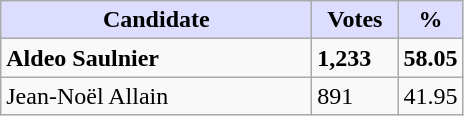<table class="wikitable">
<tr>
<th style="background:#ddf; width:200px;">Candidate</th>
<th style="background:#ddf; width:50px;">Votes</th>
<th style="background:#ddf; width:30px;">%</th>
</tr>
<tr>
<td><strong>Aldeo Saulnier</strong></td>
<td><strong>1,233</strong></td>
<td><strong>58.05</strong></td>
</tr>
<tr>
<td>Jean-Noël Allain</td>
<td>891</td>
<td>41.95</td>
</tr>
</table>
